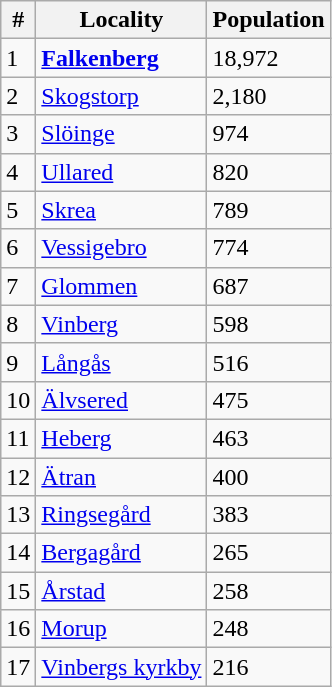<table class="wikitable">
<tr>
<th>#</th>
<th>Locality</th>
<th>Population</th>
</tr>
<tr>
<td>1</td>
<td><strong><a href='#'>Falkenberg</a></strong></td>
<td>18,972</td>
</tr>
<tr>
<td>2</td>
<td><a href='#'>Skogstorp</a></td>
<td>2,180</td>
</tr>
<tr>
<td>3</td>
<td><a href='#'>Slöinge</a></td>
<td>974</td>
</tr>
<tr>
<td>4</td>
<td><a href='#'>Ullared</a></td>
<td>820</td>
</tr>
<tr>
<td>5</td>
<td><a href='#'>Skrea</a></td>
<td>789</td>
</tr>
<tr>
<td>6</td>
<td><a href='#'>Vessigebro</a></td>
<td>774</td>
</tr>
<tr>
<td>7</td>
<td><a href='#'>Glommen</a></td>
<td>687</td>
</tr>
<tr>
<td>8</td>
<td><a href='#'>Vinberg</a></td>
<td>598</td>
</tr>
<tr>
<td>9</td>
<td><a href='#'>Långås</a></td>
<td>516</td>
</tr>
<tr>
<td>10</td>
<td><a href='#'>Älvsered</a></td>
<td>475</td>
</tr>
<tr>
<td>11</td>
<td><a href='#'>Heberg</a></td>
<td>463</td>
</tr>
<tr>
<td>12</td>
<td><a href='#'>Ätran</a></td>
<td>400</td>
</tr>
<tr>
<td>13</td>
<td><a href='#'>Ringsegård</a></td>
<td>383</td>
</tr>
<tr>
<td>14</td>
<td><a href='#'>Bergagård</a></td>
<td>265</td>
</tr>
<tr>
<td>15</td>
<td><a href='#'>Årstad</a></td>
<td>258</td>
</tr>
<tr>
<td>16</td>
<td><a href='#'>Morup</a></td>
<td>248</td>
</tr>
<tr>
<td>17</td>
<td><a href='#'>Vinbergs kyrkby</a></td>
<td>216</td>
</tr>
</table>
